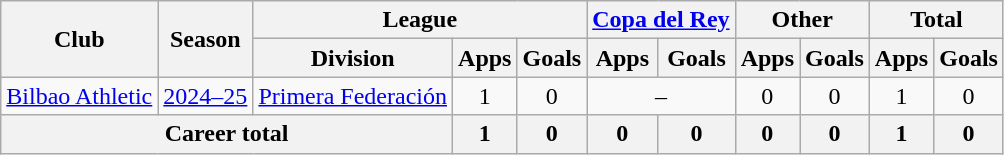<table class="wikitable" style="text-align:center">
<tr>
<th rowspan="2">Club</th>
<th rowspan="2">Season</th>
<th colspan="3">League</th>
<th colspan="2"><a href='#'>Copa del Rey</a></th>
<th colspan="2">Other</th>
<th colspan="2">Total</th>
</tr>
<tr>
<th>Division</th>
<th>Apps</th>
<th>Goals</th>
<th>Apps</th>
<th>Goals</th>
<th>Apps</th>
<th>Goals</th>
<th>Apps</th>
<th>Goals</th>
</tr>
<tr>
<td><a href='#'>Bilbao Athletic</a></td>
<td><a href='#'>2024–25</a></td>
<td><a href='#'>Primera Federación</a></td>
<td>1</td>
<td>0</td>
<td colspan="2">–</td>
<td>0</td>
<td>0</td>
<td>1</td>
<td>0</td>
</tr>
<tr>
<th colspan="3">Career total</th>
<th>1</th>
<th>0</th>
<th>0</th>
<th>0</th>
<th>0</th>
<th>0</th>
<th>1</th>
<th>0</th>
</tr>
</table>
